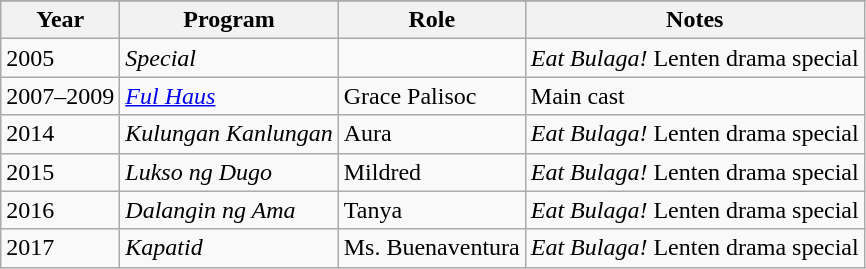<table class="wikitable sortable" background: #f9f9f9>
<tr bgcolor="#B0C4DE" align="center">
</tr>
<tr>
<th>Year</th>
<th>Program</th>
<th>Role</th>
<th>Notes</th>
</tr>
<tr>
<td>2005</td>
<td><em>Special</em></td>
<td></td>
<td><em>Eat Bulaga!</em> Lenten drama special</td>
</tr>
<tr>
<td>2007–2009</td>
<td><em><a href='#'>Ful Haus</a></em></td>
<td>Grace Palisoc</td>
<td>Main cast</td>
</tr>
<tr>
<td>2014</td>
<td><em>Kulungan Kanlungan</em></td>
<td>Aura</td>
<td><em>Eat Bulaga!</em> Lenten drama special</td>
</tr>
<tr>
<td>2015</td>
<td><em>Lukso ng Dugo</em></td>
<td>Mildred</td>
<td><em>Eat Bulaga!</em> Lenten drama special</td>
</tr>
<tr>
<td>2016</td>
<td><em>Dalangin ng Ama</em></td>
<td>Tanya</td>
<td><em>Eat Bulaga!</em> Lenten drama special</td>
</tr>
<tr>
<td>2017</td>
<td><em>Kapatid</em></td>
<td>Ms. Buenaventura</td>
<td><em>Eat Bulaga!</em> Lenten drama special</td>
</tr>
</table>
